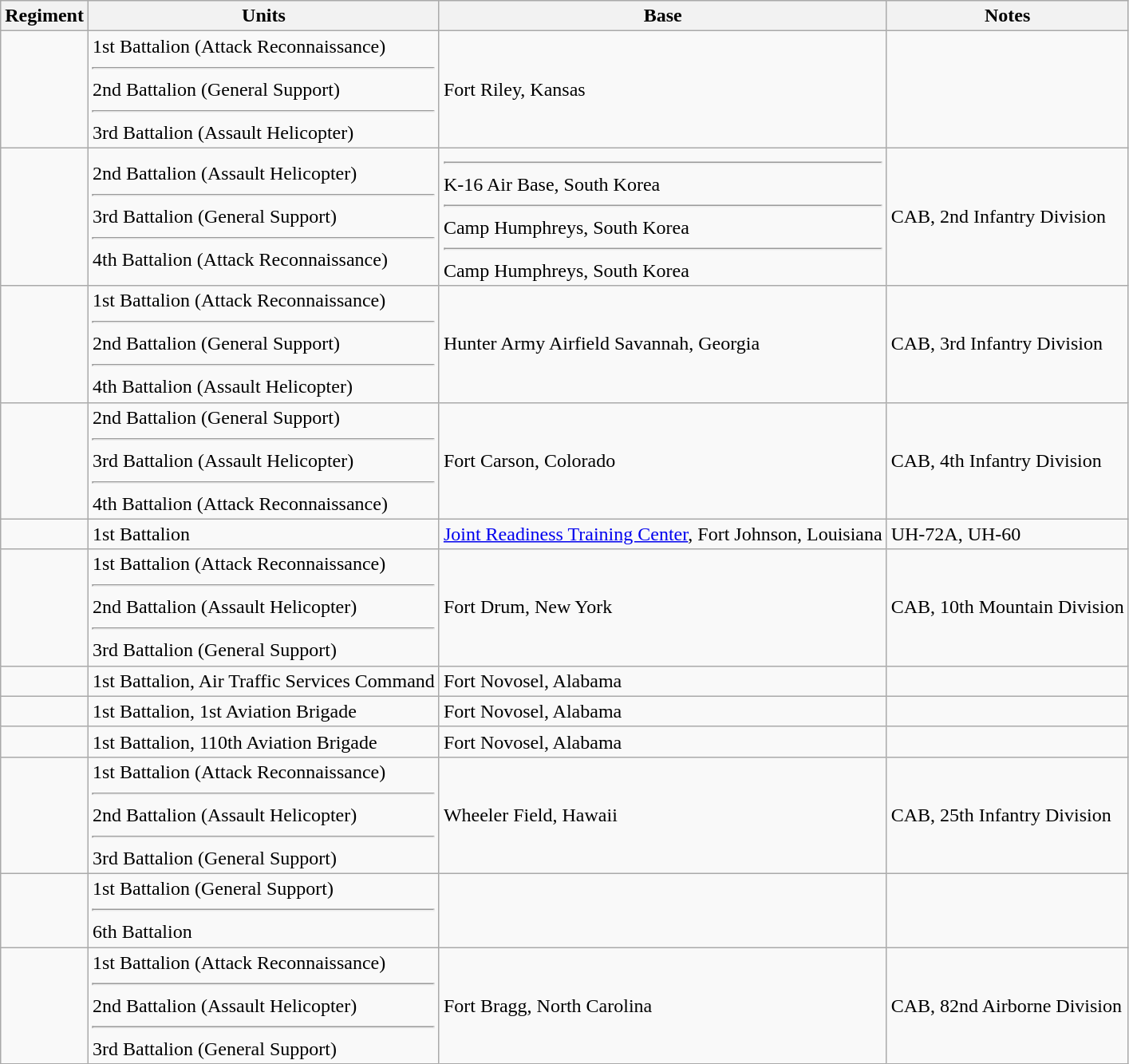<table class="wikitable">
<tr>
<th>Regiment</th>
<th>Units</th>
<th>Base</th>
<th>Notes</th>
</tr>
<tr>
<td></td>
<td>1st Battalion (Attack Reconnaissance)<hr>2nd Battalion (General Support)<hr>3rd Battalion (Assault Helicopter)</td>
<td>Fort Riley, Kansas</td>
<td></td>
</tr>
<tr>
<td></td>
<td>2nd Battalion (Assault Helicopter)<hr>3rd Battalion (General Support)<hr>4th Battalion (Attack Reconnaissance)</td>
<td><hr>K-16 Air Base, South Korea<hr>Camp Humphreys, South Korea<hr>Camp Humphreys, South Korea</td>
<td>CAB, 2nd Infantry Division</td>
</tr>
<tr>
<td></td>
<td>1st Battalion (Attack Reconnaissance)<hr>2nd Battalion (General Support)<hr>4th Battalion (Assault Helicopter)</td>
<td>Hunter Army Airfield Savannah, Georgia</td>
<td>CAB, 3rd Infantry Division</td>
</tr>
<tr>
<td></td>
<td>2nd Battalion (General Support)<hr>3rd Battalion (Assault Helicopter)<hr>4th Battalion (Attack Reconnaissance)</td>
<td>Fort Carson, Colorado</td>
<td>CAB, 4th Infantry Division</td>
</tr>
<tr>
<td></td>
<td>1st Battalion</td>
<td><a href='#'>Joint Readiness Training Center</a>, Fort Johnson,  Louisiana</td>
<td>UH-72A, UH-60</td>
</tr>
<tr>
<td></td>
<td>1st Battalion (Attack Reconnaissance)<hr>2nd Battalion (Assault Helicopter)<hr>3rd Battalion (General Support)</td>
<td>Fort Drum, New York</td>
<td>CAB, 10th Mountain Division</td>
</tr>
<tr>
<td></td>
<td>1st Battalion, Air Traffic Services Command</td>
<td>Fort Novosel, Alabama</td>
<td></td>
</tr>
<tr>
<td></td>
<td>1st Battalion, 1st Aviation Brigade</td>
<td>Fort Novosel, Alabama</td>
<td></td>
</tr>
<tr>
<td></td>
<td>1st Battalion, 110th Aviation Brigade</td>
<td>Fort Novosel, Alabama</td>
<td></td>
</tr>
<tr>
<td></td>
<td>1st Battalion (Attack Reconnaissance)<hr>2nd Battalion (Assault Helicopter)<hr>3rd Battalion (General Support)</td>
<td>Wheeler Field, Hawaii</td>
<td>CAB, 25th Infantry Division</td>
</tr>
<tr>
<td></td>
<td>1st Battalion (General Support)<hr>6th Battalion</td>
<td></td>
<td></td>
</tr>
<tr>
<td></td>
<td>1st Battalion (Attack Reconnaissance)<hr>2nd Battalion (Assault Helicopter)<hr>3rd Battalion (General Support)</td>
<td>Fort Bragg, North Carolina</td>
<td>CAB, 82nd Airborne Division</td>
</tr>
</table>
